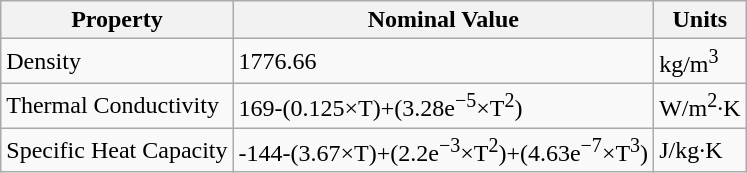<table class="wikitable">
<tr>
<th>Property</th>
<th>Nominal Value</th>
<th>Units</th>
</tr>
<tr>
<td>Density</td>
<td>1776.66</td>
<td>kg/m<sup>3</sup></td>
</tr>
<tr>
<td>Thermal Conductivity</td>
<td>169-(0.125×T)+(3.28e<sup>−5</sup>×T<sup>2</sup>)</td>
<td>W/m<sup>2</sup>·K</td>
</tr>
<tr>
<td>Specific Heat Capacity</td>
<td>-144-(3.67×T)+(2.2e<sup>−3</sup>×T<sup>2</sup>)+(4.63e<sup>−7</sup>×T<sup>3</sup>)</td>
<td>J/kg·K</td>
</tr>
</table>
